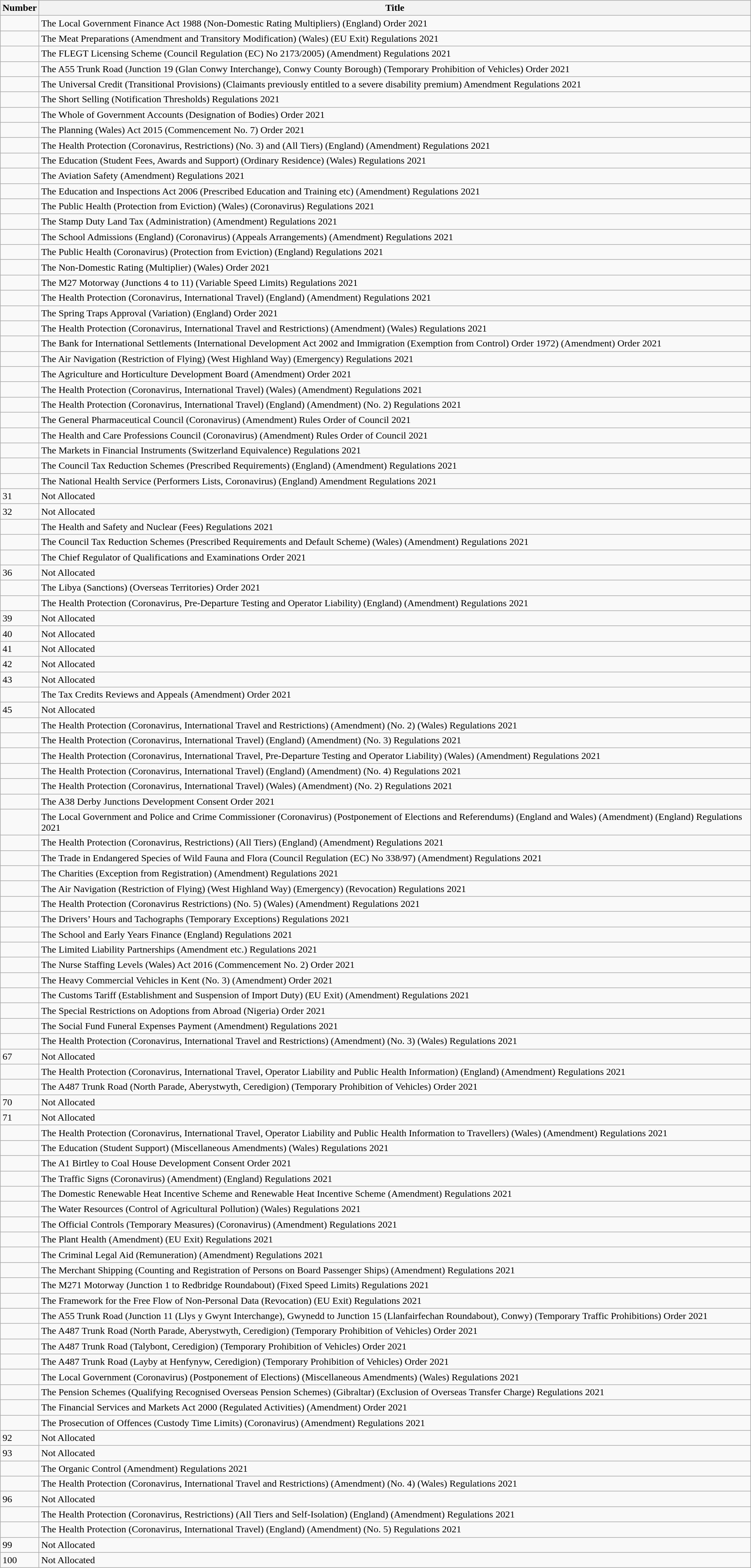<table class="wikitable collapsible">
<tr>
<th>Number</th>
<th>Title</th>
</tr>
<tr>
<td></td>
<td>The Local Government Finance Act 1988 (Non-Domestic Rating Multipliers) (England) Order 2021</td>
</tr>
<tr>
<td></td>
<td>The Meat Preparations (Amendment and Transitory Modification) (Wales) (EU Exit) Regulations 2021</td>
</tr>
<tr>
<td></td>
<td>The FLEGT Licensing Scheme (Council Regulation (EC) No 2173/2005) (Amendment) Regulations 2021</td>
</tr>
<tr>
<td></td>
<td>The A55 Trunk Road (Junction 19 (Glan Conwy Interchange), Conwy County Borough) (Temporary Prohibition of Vehicles) Order 2021</td>
</tr>
<tr>
<td></td>
<td>The Universal Credit (Transitional Provisions) (Claimants previously entitled to a severe disability premium) Amendment Regulations 2021</td>
</tr>
<tr>
<td></td>
<td>The Short Selling (Notification Thresholds) Regulations 2021</td>
</tr>
<tr>
<td></td>
<td>The Whole of Government Accounts (Designation of Bodies) Order 2021</td>
</tr>
<tr>
<td></td>
<td>The Planning (Wales) Act 2015 (Commencement No. 7) Order 2021</td>
</tr>
<tr>
<td></td>
<td>The Health Protection (Coronavirus, Restrictions) (No. 3) and (All Tiers) (England) (Amendment) Regulations 2021</td>
</tr>
<tr>
<td></td>
<td>The Education (Student Fees, Awards and Support) (Ordinary Residence) (Wales) Regulations 2021</td>
</tr>
<tr>
<td></td>
<td>The Aviation Safety (Amendment) Regulations 2021</td>
</tr>
<tr>
<td></td>
<td>The Education and Inspections Act 2006 (Prescribed Education and Training etc) (Amendment) Regulations 2021</td>
</tr>
<tr>
<td></td>
<td>The Public Health (Protection from Eviction) (Wales) (Coronavirus) Regulations 2021</td>
</tr>
<tr>
<td></td>
<td>The Stamp Duty Land Tax (Administration) (Amendment) Regulations 2021</td>
</tr>
<tr>
<td></td>
<td>The School Admissions (England) (Coronavirus) (Appeals Arrangements) (Amendment) Regulations 2021</td>
</tr>
<tr>
<td></td>
<td>The Public Health (Coronavirus) (Protection from Eviction) (England) Regulations 2021</td>
</tr>
<tr>
<td></td>
<td>The Non-Domestic Rating (Multiplier) (Wales) Order 2021</td>
</tr>
<tr>
<td></td>
<td>The M27 Motorway (Junctions 4 to 11) (Variable Speed Limits) Regulations 2021</td>
</tr>
<tr>
<td></td>
<td>The Health Protection (Coronavirus, International Travel) (England) (Amendment) Regulations 2021</td>
</tr>
<tr>
<td></td>
<td>The Spring Traps Approval (Variation) (England) Order 2021</td>
</tr>
<tr>
<td></td>
<td>The Health Protection (Coronavirus, International Travel and Restrictions) (Amendment) (Wales) Regulations 2021</td>
</tr>
<tr>
<td></td>
<td>The Bank for International Settlements (International Development Act 2002 and Immigration (Exemption from Control) Order 1972) (Amendment) Order 2021</td>
</tr>
<tr>
<td></td>
<td>The Air Navigation (Restriction of Flying) (West Highland Way) (Emergency) Regulations 2021</td>
</tr>
<tr>
<td></td>
<td>The Agriculture and Horticulture Development Board (Amendment) Order 2021</td>
</tr>
<tr>
<td></td>
<td>The Health Protection (Coronavirus, International Travel) (Wales) (Amendment) Regulations 2021</td>
</tr>
<tr>
<td></td>
<td>The Health Protection (Coronavirus, International Travel) (England) (Amendment) (No. 2) Regulations 2021</td>
</tr>
<tr>
<td></td>
<td>The General Pharmaceutical Council (Coronavirus) (Amendment) Rules Order of Council 2021</td>
</tr>
<tr>
<td></td>
<td>The Health and Care Professions Council (Coronavirus) (Amendment) Rules Order of Council 2021</td>
</tr>
<tr>
<td></td>
<td>The Markets in Financial Instruments (Switzerland Equivalence) Regulations 2021</td>
</tr>
<tr>
<td></td>
<td>The Council Tax Reduction Schemes (Prescribed Requirements) (England) (Amendment) Regulations 2021</td>
</tr>
<tr>
<td></td>
<td>The National Health Service (Performers Lists, Coronavirus) (England) Amendment Regulations 2021</td>
</tr>
<tr>
<td>31</td>
<td>Not Allocated</td>
</tr>
<tr>
<td>32</td>
<td>Not Allocated</td>
</tr>
<tr>
<td></td>
<td>The Health and Safety and Nuclear (Fees) Regulations 2021</td>
</tr>
<tr>
<td></td>
<td>The Council Tax Reduction Schemes (Prescribed Requirements and Default Scheme) (Wales) (Amendment) Regulations 2021</td>
</tr>
<tr>
<td></td>
<td>The Chief Regulator of Qualifications and Examinations Order 2021</td>
</tr>
<tr>
<td>36</td>
<td>Not Allocated</td>
</tr>
<tr>
<td></td>
<td>The Libya (Sanctions) (Overseas Territories) Order 2021</td>
</tr>
<tr>
<td></td>
<td>The Health Protection (Coronavirus, Pre-Departure Testing and Operator Liability) (England) (Amendment) Regulations 2021</td>
</tr>
<tr>
<td>39</td>
<td>Not Allocated</td>
</tr>
<tr>
<td>40</td>
<td>Not Allocated</td>
</tr>
<tr>
<td>41</td>
<td>Not Allocated</td>
</tr>
<tr>
<td>42</td>
<td>Not Allocated</td>
</tr>
<tr>
<td>43</td>
<td>Not Allocated</td>
</tr>
<tr>
<td></td>
<td>The Tax Credits Reviews and Appeals (Amendment) Order 2021</td>
</tr>
<tr>
<td>45</td>
<td>Not Allocated</td>
</tr>
<tr>
<td></td>
<td>The Health Protection (Coronavirus, International Travel and Restrictions) (Amendment) (No. 2) (Wales) Regulations 2021</td>
</tr>
<tr>
<td></td>
<td>The Health Protection (Coronavirus, International Travel) (England) (Amendment) (No. 3) Regulations 2021</td>
</tr>
<tr>
<td></td>
<td>The Health Protection (Coronavirus, International Travel, Pre-Departure Testing and Operator Liability) (Wales) (Amendment) Regulations 2021</td>
</tr>
<tr>
<td></td>
<td>The Health Protection (Coronavirus, International Travel) (England) (Amendment) (No. 4) Regulations 2021</td>
</tr>
<tr>
<td></td>
<td>The Health Protection (Coronavirus, International Travel) (Wales) (Amendment) (No. 2) Regulations 2021</td>
</tr>
<tr>
<td></td>
<td>The A38 Derby Junctions Development Consent Order 2021</td>
</tr>
<tr>
<td></td>
<td>The Local Government and Police and Crime Commissioner (Coronavirus) (Postponement of Elections and Referendums) (England and Wales) (Amendment) (England) Regulations 2021</td>
</tr>
<tr>
<td></td>
<td>The Health Protection (Coronavirus, Restrictions) (All Tiers) (England) (Amendment) Regulations 2021</td>
</tr>
<tr>
<td></td>
<td>The Trade in Endangered Species of Wild Fauna and Flora (Council Regulation (EC) No 338/97) (Amendment) Regulations 2021</td>
</tr>
<tr>
<td></td>
<td>The Charities (Exception from Registration) (Amendment) Regulations 2021</td>
</tr>
<tr>
<td></td>
<td>The Air Navigation (Restriction of Flying) (West Highland Way) (Emergency) (Revocation) Regulations 2021</td>
</tr>
<tr>
<td></td>
<td>The Health Protection (Coronavirus Restrictions) (No. 5) (Wales) (Amendment) Regulations 2021</td>
</tr>
<tr>
<td></td>
<td>The Drivers’ Hours and Tachographs (Temporary Exceptions) Regulations 2021</td>
</tr>
<tr>
<td></td>
<td>The School and Early Years Finance (England) Regulations 2021</td>
</tr>
<tr>
<td></td>
<td>The Limited Liability Partnerships (Amendment etc.) Regulations 2021</td>
</tr>
<tr>
<td></td>
<td>The Nurse Staffing Levels (Wales) Act 2016 (Commencement No. 2) Order 2021</td>
</tr>
<tr>
<td></td>
<td>The Heavy Commercial Vehicles in Kent (No. 3) (Amendment) Order 2021</td>
</tr>
<tr>
<td></td>
<td>The Customs Tariff (Establishment and Suspension of Import Duty) (EU Exit) (Amendment) Regulations 2021</td>
</tr>
<tr>
<td></td>
<td>The Special Restrictions on Adoptions from Abroad (Nigeria) Order 2021</td>
</tr>
<tr>
<td></td>
<td>The Social Fund Funeral Expenses Payment (Amendment) Regulations 2021</td>
</tr>
<tr>
<td></td>
<td>The Health Protection (Coronavirus, International Travel and Restrictions) (Amendment) (No. 3) (Wales) Regulations 2021</td>
</tr>
<tr>
<td>67</td>
<td>Not Allocated</td>
</tr>
<tr>
<td></td>
<td>The Health Protection (Coronavirus, International Travel, Operator Liability and Public Health Information) (England) (Amendment) Regulations 2021</td>
</tr>
<tr>
<td></td>
<td>The A487 Trunk Road (North Parade, Aberystwyth, Ceredigion) (Temporary Prohibition of Vehicles) Order 2021</td>
</tr>
<tr>
<td>70</td>
<td>Not Allocated</td>
</tr>
<tr>
<td>71</td>
<td>Not Allocated</td>
</tr>
<tr>
<td></td>
<td>The Health Protection (Coronavirus, International Travel, Operator Liability and Public Health Information to Travellers) (Wales) (Amendment) Regulations 2021</td>
</tr>
<tr>
<td></td>
<td>The Education (Student Support) (Miscellaneous Amendments) (Wales) Regulations 2021</td>
</tr>
<tr>
<td></td>
<td>The A1 Birtley to Coal House Development Consent Order 2021</td>
</tr>
<tr>
<td></td>
<td>The Traffic Signs (Coronavirus) (Amendment) (England) Regulations 2021</td>
</tr>
<tr>
<td></td>
<td>The Domestic Renewable Heat Incentive Scheme and Renewable Heat Incentive Scheme (Amendment) Regulations 2021</td>
</tr>
<tr>
<td></td>
<td>The Water Resources (Control of Agricultural Pollution) (Wales) Regulations 2021</td>
</tr>
<tr>
<td></td>
<td>The Official Controls (Temporary Measures) (Coronavirus) (Amendment) Regulations 2021</td>
</tr>
<tr>
<td></td>
<td>The Plant Health (Amendment) (EU Exit) Regulations 2021</td>
</tr>
<tr>
<td></td>
<td>The Criminal Legal Aid (Remuneration) (Amendment) Regulations 2021</td>
</tr>
<tr>
<td></td>
<td>The Merchant Shipping (Counting and Registration of Persons on Board Passenger Ships) (Amendment) Regulations 2021</td>
</tr>
<tr>
<td></td>
<td>The M271 Motorway (Junction 1 to Redbridge Roundabout) (Fixed Speed Limits) Regulations 2021</td>
</tr>
<tr>
<td></td>
<td>The Framework for the Free Flow of Non-Personal Data (Revocation) (EU Exit) Regulations 2021</td>
</tr>
<tr>
<td></td>
<td>The A55 Trunk Road (Junction 11 (Llys y Gwynt Interchange), Gwynedd to Junction 15 (Llanfairfechan Roundabout), Conwy) (Temporary Traffic Prohibitions) Order 2021</td>
</tr>
<tr>
<td></td>
<td>The A487 Trunk Road (North Parade, Aberystwyth, Ceredigion) (Temporary Prohibition of Vehicles) Order 2021</td>
</tr>
<tr>
<td></td>
<td>The A487 Trunk Road (Talybont, Ceredigion) (Temporary Prohibition of Vehicles) Order 2021</td>
</tr>
<tr>
<td></td>
<td>The A487 Trunk Road (Layby at Henfynyw, Ceredigion) (Temporary Prohibition of Vehicles) Order 2021</td>
</tr>
<tr>
<td></td>
<td>The Local Government (Coronavirus) (Postponement of Elections) (Miscellaneous Amendments) (Wales) Regulations 2021</td>
</tr>
<tr>
<td></td>
<td>The Pension Schemes (Qualifying Recognised Overseas Pension Schemes) (Gibraltar) (Exclusion of Overseas Transfer Charge) Regulations 2021</td>
</tr>
<tr>
<td></td>
<td>The Financial Services and Markets Act 2000 (Regulated Activities) (Amendment) Order 2021</td>
</tr>
<tr>
<td></td>
<td>The Prosecution of Offences (Custody Time Limits) (Coronavirus) (Amendment) Regulations 2021</td>
</tr>
<tr>
<td>92</td>
<td>Not Allocated</td>
</tr>
<tr>
<td>93</td>
<td>Not Allocated</td>
</tr>
<tr>
<td></td>
<td>The Organic Control (Amendment) Regulations 2021</td>
</tr>
<tr>
<td></td>
<td>The Health Protection (Coronavirus, International Travel and Restrictions) (Amendment) (No. 4) (Wales) Regulations 2021</td>
</tr>
<tr>
<td>96</td>
<td>Not Allocated</td>
</tr>
<tr>
<td></td>
<td>The Health Protection (Coronavirus, Restrictions) (All Tiers and Self-Isolation) (England) (Amendment) Regulations 2021</td>
</tr>
<tr>
<td></td>
<td>The Health Protection (Coronavirus, International Travel) (England) (Amendment) (No. 5) Regulations 2021</td>
</tr>
<tr>
<td>99</td>
<td>Not Allocated</td>
</tr>
<tr>
<td>100</td>
<td>Not Allocated</td>
</tr>
</table>
